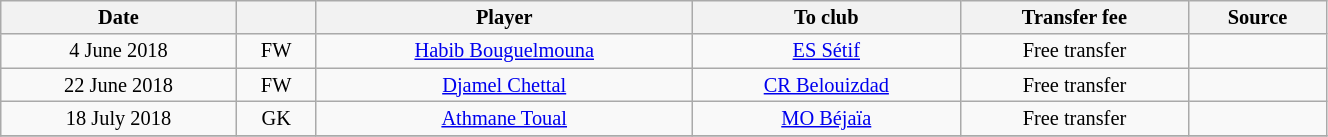<table class="wikitable sortable" style="width:70%; text-align:center; font-size:85%; text-align:centre;">
<tr>
<th>Date</th>
<th></th>
<th>Player</th>
<th>To club</th>
<th>Transfer fee</th>
<th>Source</th>
</tr>
<tr>
<td>4 June 2018</td>
<td>FW</td>
<td> <a href='#'>Habib Bouguelmouna</a></td>
<td><a href='#'>ES Sétif</a></td>
<td>Free transfer</td>
<td></td>
</tr>
<tr>
<td>22 June 2018</td>
<td>FW</td>
<td> <a href='#'>Djamel Chettal</a></td>
<td><a href='#'>CR Belouizdad</a></td>
<td>Free transfer</td>
<td></td>
</tr>
<tr>
<td>18 July 2018</td>
<td>GK</td>
<td> <a href='#'>Athmane Toual</a></td>
<td><a href='#'>MO Béjaïa</a></td>
<td>Free transfer</td>
<td></td>
</tr>
<tr>
</tr>
</table>
